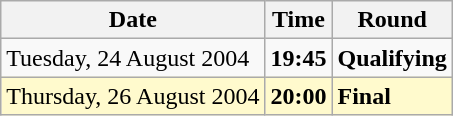<table class="wikitable">
<tr>
<th>Date</th>
<th>Time</th>
<th>Round</th>
</tr>
<tr>
<td>Tuesday, 24 August 2004</td>
<td><strong>19:45</strong></td>
<td><strong>Qualifying</strong></td>
</tr>
<tr style=background:lemonchiffon>
<td>Thursday, 26 August 2004</td>
<td><strong>20:00</strong></td>
<td><strong>Final</strong></td>
</tr>
</table>
